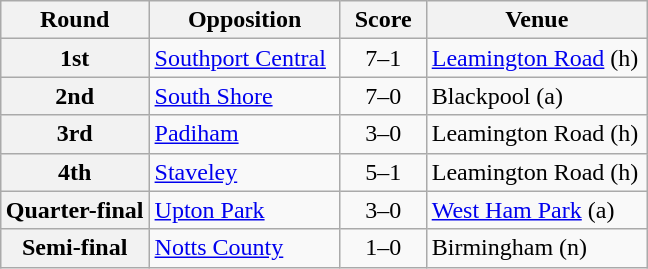<table class="wikitable plainrowheaders" style="text-align:center;margin-left:1em;float:right">
<tr>
<th scope=col>Round</th>
<th scope="col" style="width:120px;">Opposition</th>
<th scope="col" style="width:50px;">Score</th>
<th scope="col" style="width:140px;">Venue</th>
</tr>
<tr>
<th scope=row style="text-align:center">1st</th>
<td align="left"><a href='#'>Southport Central</a></td>
<td>7–1</td>
<td align="left"><a href='#'>Leamington Road</a> (h)</td>
</tr>
<tr>
<th scope=row style="text-align:center">2nd</th>
<td align="left"><a href='#'>South Shore</a></td>
<td>7–0</td>
<td align="left">Blackpool (a)</td>
</tr>
<tr>
<th scope=row style="text-align:center">3rd</th>
<td align="left"><a href='#'>Padiham</a></td>
<td>3–0</td>
<td align="left">Leamington Road (h)</td>
</tr>
<tr>
<th scope=row style="text-align:center">4th</th>
<td align="left"><a href='#'>Staveley</a></td>
<td>5–1</td>
<td align="left">Leamington Road (h)</td>
</tr>
<tr>
<th scope=row style="text-align:center">Quarter-final</th>
<td align="left"><a href='#'>Upton Park</a></td>
<td>3–0</td>
<td align="left"><a href='#'>West Ham Park</a> (a)</td>
</tr>
<tr>
<th scope=row style="text-align:center">Semi-final</th>
<td align="left"><a href='#'>Notts County</a></td>
<td>1–0</td>
<td align="left">Birmingham (n)</td>
</tr>
</table>
